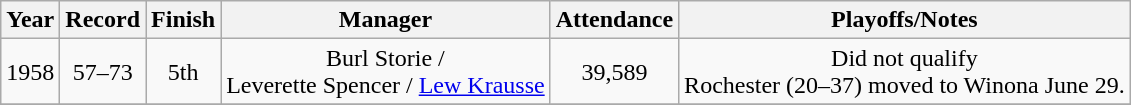<table class="wikitable" style="text-align:center">
<tr align=center>
<th>Year</th>
<th>Record</th>
<th>Finish</th>
<th>Manager</th>
<th>Attendance</th>
<th>Playoffs/Notes</th>
</tr>
<tr align=center>
<td>1958</td>
<td>57–73</td>
<td>5th</td>
<td>Burl Storie /<br> Leverette Spencer / <a href='#'>Lew Krausse</a></td>
<td>39,589</td>
<td>Did not qualify<br>Rochester (20–37) moved to Winona June 29.</td>
</tr>
<tr align=center>
</tr>
</table>
